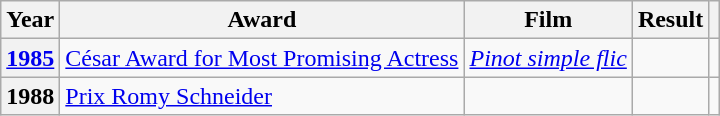<table class="wikitable sortable plainrowheaders">
<tr>
<th>Year</th>
<th>Award</th>
<th>Film</th>
<th>Result</th>
<th></th>
</tr>
<tr>
<th scope="row"><a href='#'>1985</a></th>
<td><a href='#'>César Award for Most Promising Actress</a></td>
<td><em><a href='#'>Pinot simple flic</a></em></td>
<td></td>
<td style="text-align:center;"></td>
</tr>
<tr>
<th scope="row">1988</th>
<td><a href='#'>Prix Romy Schneider</a></td>
<td></td>
<td></td>
<td style="text-align:center;"></td>
</tr>
</table>
